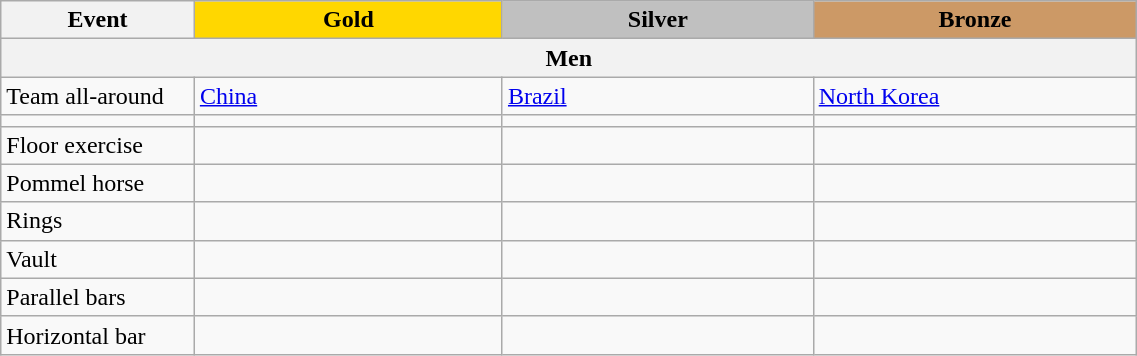<table style="width:60%;" class="wikitable">
<tr>
<th style="text-align:center; width:2%;">Event</th>
<td style="text-align:center; width:6%; background:gold;"><strong>Gold</strong></td>
<td style="text-align:center; width:6%; background:silver;"><strong>Silver</strong></td>
<td style="text-align:center; width:6%; background:#c96;"><strong>Bronze</strong></td>
</tr>
<tr>
<th colspan="4"><strong>Men</strong></th>
</tr>
<tr>
<td>Team all-around</td>
<td> <a href='#'>China</a><br></td>
<td> <a href='#'>Brazil</a><br></td>
<td> <a href='#'>North Korea</a><br></td>
</tr>
<tr>
<td></td>
<td></td>
<td></td>
<td></td>
</tr>
<tr>
<td>Floor exercise</td>
<td></td>
<td></td>
<td></td>
</tr>
<tr>
<td>Pommel horse</td>
<td></td>
<td></td>
<td></td>
</tr>
<tr>
<td>Rings</td>
<td></td>
<td></td>
<td></td>
</tr>
<tr>
<td>Vault</td>
<td></td>
<td></td>
<td></td>
</tr>
<tr>
<td>Parallel bars</td>
<td></td>
<td></td>
<td></td>
</tr>
<tr>
<td>Horizontal bar</td>
<td></td>
<td></td>
<td></td>
</tr>
</table>
